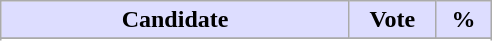<table class="wikitable">
<tr>
<th style="background:#ddf; width:225px;">Candidate</th>
<th style="background:#ddf; width:50px;">Vote</th>
<th style="background:#ddf; width:30px;">%</th>
</tr>
<tr>
</tr>
<tr>
</tr>
</table>
